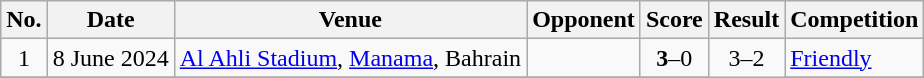<table class="wikitable sortable">
<tr>
<th scope=col>No.</th>
<th scope=col>Date</th>
<th scope=col>Venue</th>
<th scope=col>Opponent</th>
<th scope=col>Score</th>
<th scope=col>Result</th>
<th scope=col>Competition</th>
</tr>
<tr>
<td align=center>1</td>
<td>8 June 2024</td>
<td><a href='#'>Al Ahli Stadium</a>, <a href='#'>Manama</a>, Bahrain</td>
<td></td>
<td align=center><strong>3</strong>–0</td>
<td rowspan="2" align="center">3–2</td>
<td><a href='#'>Friendly</a></td>
</tr>
<tr>
</tr>
</table>
